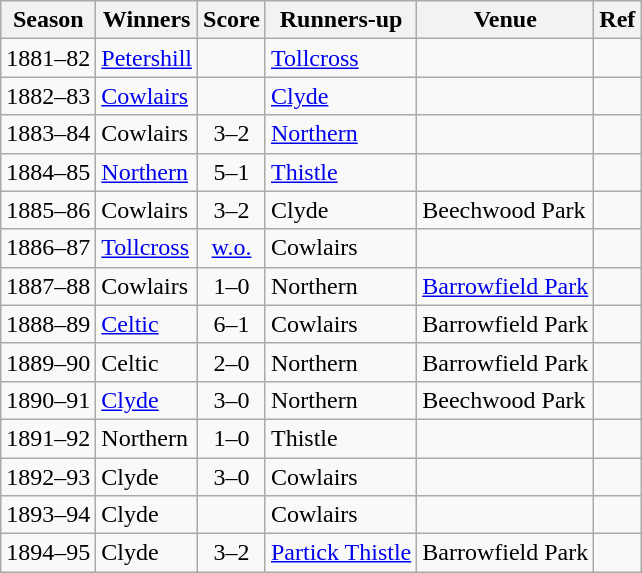<table class="wikitable">
<tr>
<th>Season</th>
<th>Winners</th>
<th>Score</th>
<th>Runners-up</th>
<th>Venue</th>
<th>Ref</th>
</tr>
<tr>
<td>1881–82</td>
<td><a href='#'>Petershill</a></td>
<td style="text-align: center;"></td>
<td><a href='#'>Tollcross</a></td>
<td></td>
<td></td>
</tr>
<tr>
<td>1882–83</td>
<td><a href='#'>Cowlairs</a></td>
<td style="text-align: center;"></td>
<td><a href='#'>Clyde</a></td>
<td></td>
<td></td>
</tr>
<tr>
<td>1883–84</td>
<td>Cowlairs</td>
<td style="text-align: center;">3–2</td>
<td><a href='#'>Northern</a></td>
<td></td>
<td></td>
</tr>
<tr>
<td>1884–85</td>
<td><a href='#'>Northern</a></td>
<td style="text-align: center;">5–1</td>
<td><a href='#'>Thistle</a></td>
<td></td>
<td></td>
</tr>
<tr>
<td>1885–86</td>
<td>Cowlairs</td>
<td style="text-align: center;">3–2</td>
<td>Clyde</td>
<td>Beechwood Park</td>
<td></td>
</tr>
<tr>
<td>1886–87</td>
<td><a href='#'>Tollcross</a></td>
<td style="text-align: center;"><a href='#'>w.o.</a></td>
<td>Cowlairs</td>
<td></td>
<td></td>
</tr>
<tr>
<td>1887–88</td>
<td>Cowlairs</td>
<td style="text-align: center;">1–0</td>
<td>Northern</td>
<td><a href='#'>Barrowfield Park</a></td>
<td></td>
</tr>
<tr>
<td>1888–89</td>
<td><a href='#'>Celtic</a></td>
<td style="text-align: center;">6–1</td>
<td>Cowlairs</td>
<td>Barrowfield Park</td>
<td></td>
</tr>
<tr>
<td>1889–90</td>
<td>Celtic</td>
<td style="text-align: center;">2–0</td>
<td>Northern</td>
<td>Barrowfield Park</td>
<td></td>
</tr>
<tr>
<td>1890–91</td>
<td><a href='#'>Clyde</a></td>
<td style="text-align: center;">3–0</td>
<td>Northern</td>
<td>Beechwood Park</td>
<td></td>
</tr>
<tr>
<td>1891–92</td>
<td>Northern</td>
<td style="text-align: center;">1–0</td>
<td>Thistle</td>
<td></td>
<td></td>
</tr>
<tr>
<td>1892–93</td>
<td>Clyde</td>
<td style="text-align: center;">3–0</td>
<td>Cowlairs</td>
<td></td>
<td></td>
</tr>
<tr>
<td>1893–94</td>
<td>Clyde</td>
<td style="text-align: center;"></td>
<td>Cowlairs</td>
<td></td>
<td></td>
</tr>
<tr>
<td>1894–95</td>
<td>Clyde</td>
<td style="text-align: center;">3–2</td>
<td><a href='#'>Partick Thistle</a></td>
<td>Barrowfield Park</td>
<td></td>
</tr>
</table>
